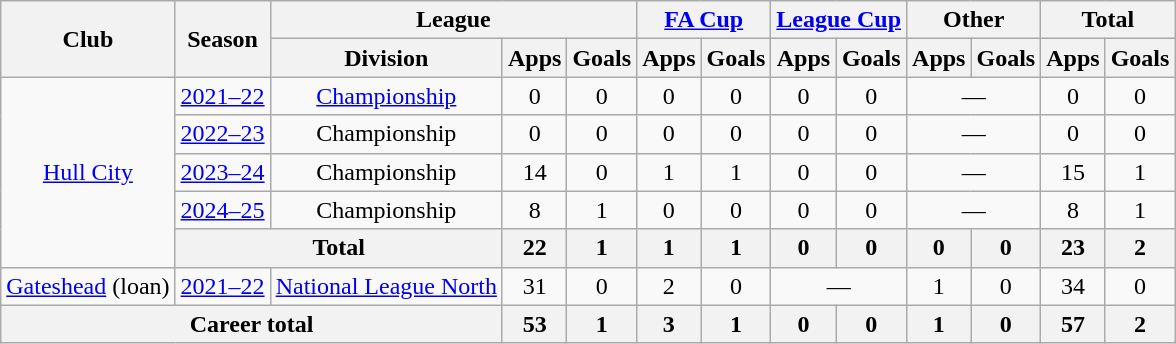<table class="wikitable" style="text-align: center">
<tr>
<th rowspan="2">Club</th>
<th rowspan="2">Season</th>
<th colspan="3">League</th>
<th colspan="2"><a href='#'>FA Cup</a></th>
<th colspan="2"><a href='#'>League Cup</a></th>
<th colspan="2">Other</th>
<th colspan="2">Total</th>
</tr>
<tr>
<th>Division</th>
<th>Apps</th>
<th>Goals</th>
<th>Apps</th>
<th>Goals</th>
<th>Apps</th>
<th>Goals</th>
<th>Apps</th>
<th>Goals</th>
<th>Apps</th>
<th>Goals</th>
</tr>
<tr>
<td rowspan="5"><a href='#'>Hull City</a></td>
<td><a href='#'>2021–22</a></td>
<td><a href='#'>Championship</a></td>
<td>0</td>
<td>0</td>
<td>0</td>
<td>0</td>
<td>0</td>
<td>0</td>
<td colspan="2">—</td>
<td>0</td>
<td>0</td>
</tr>
<tr>
<td><a href='#'>2022–23</a></td>
<td>Championship</td>
<td>0</td>
<td>0</td>
<td>0</td>
<td>0</td>
<td>0</td>
<td>0</td>
<td colspan="2">—</td>
<td>0</td>
<td>0</td>
</tr>
<tr>
<td><a href='#'>2023–24</a></td>
<td>Championship</td>
<td>14</td>
<td>0</td>
<td>1</td>
<td>1</td>
<td>0</td>
<td>0</td>
<td colspan="2">—</td>
<td>15</td>
<td>1</td>
</tr>
<tr>
<td><a href='#'>2024–25</a></td>
<td>Championship</td>
<td>8</td>
<td>1</td>
<td>0</td>
<td>0</td>
<td>0</td>
<td>0</td>
<td colspan="2">—</td>
<td>8</td>
<td>1</td>
</tr>
<tr>
<th colspan="2">Total</th>
<th>22</th>
<th>1</th>
<th>1</th>
<th>1</th>
<th>0</th>
<th>0</th>
<th>0</th>
<th>0</th>
<th>23</th>
<th>2</th>
</tr>
<tr>
<td><a href='#'>Gateshead</a> (loan)</td>
<td><a href='#'>2021–22</a></td>
<td><a href='#'>National League North</a></td>
<td>31</td>
<td>0</td>
<td>2</td>
<td>0</td>
<td colspan="2">—</td>
<td>1</td>
<td>0</td>
<td>34</td>
<td>0</td>
</tr>
<tr>
<th colspan="3">Career total</th>
<th>53</th>
<th>1</th>
<th>3</th>
<th>1</th>
<th>0</th>
<th>0</th>
<th>1</th>
<th>0</th>
<th>57</th>
<th>2</th>
</tr>
</table>
